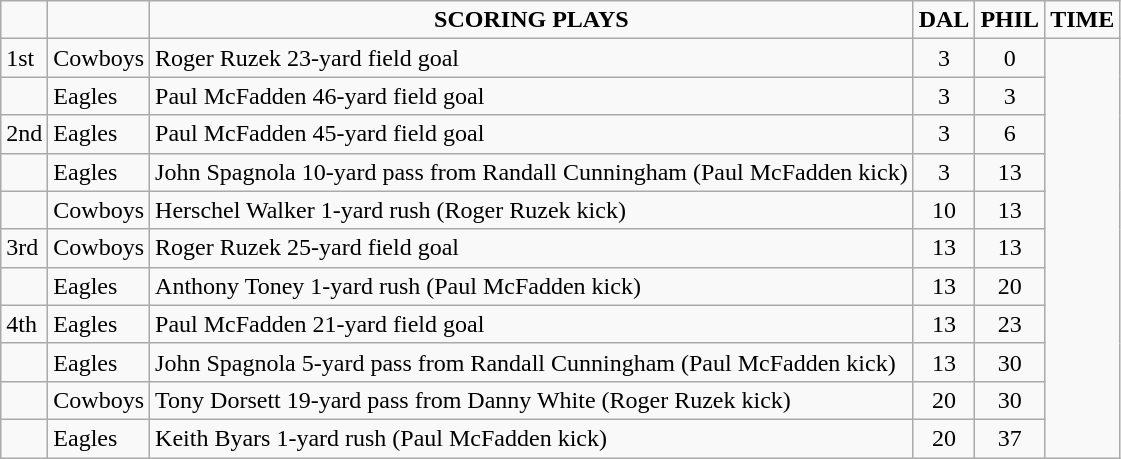<table class="wikitable">
<tr align="center">
<td></td>
<td></td>
<td><strong>SCORING PLAYS</strong></td>
<td><strong>DAL</strong></td>
<td><strong>PHIL</strong></td>
<td><strong>TIME</strong></td>
</tr>
<tr align="left">
<td>1st</td>
<td>Cowboys</td>
<td>Roger Ruzek 23-yard field goal</td>
<td - align="center">3</td>
<td - align="center">0</td>
</tr>
<tr align="left">
<td></td>
<td>Eagles</td>
<td>Paul McFadden 46-yard field goal</td>
<td - align="center">3</td>
<td - align="center">3</td>
</tr>
<tr align="left">
<td>2nd</td>
<td>Eagles</td>
<td>Paul McFadden 45-yard field goal</td>
<td - align="center">3</td>
<td - align="center">6</td>
</tr>
<tr align="left">
<td></td>
<td>Eagles</td>
<td>John Spagnola 10-yard pass from Randall Cunningham (Paul McFadden kick)</td>
<td - align="center">3</td>
<td - align="center">13</td>
</tr>
<tr align="left">
<td></td>
<td>Cowboys</td>
<td>Herschel Walker 1-yard rush (Roger Ruzek kick)</td>
<td - align="center">10</td>
<td - align="center">13</td>
</tr>
<tr align="left">
<td>3rd</td>
<td>Cowboys</td>
<td>Roger Ruzek 25-yard field goal</td>
<td - align="center">13</td>
<td - align="center">13</td>
</tr>
<tr align="left">
<td></td>
<td>Eagles</td>
<td>Anthony Toney 1-yard rush (Paul McFadden kick)</td>
<td - align="center">13</td>
<td - align="center">20</td>
</tr>
<tr align="left">
<td>4th</td>
<td>Eagles</td>
<td>Paul McFadden 21-yard field goal</td>
<td - align="center">13</td>
<td - align="center">23</td>
</tr>
<tr align="left">
<td></td>
<td>Eagles</td>
<td>John Spagnola 5-yard pass from Randall Cunningham (Paul McFadden kick)</td>
<td - align="center">13</td>
<td - align="center">30</td>
</tr>
<tr align="left">
<td></td>
<td>Cowboys</td>
<td>Tony Dorsett 19-yard pass from Danny White (Roger Ruzek kick)</td>
<td - align="center">20</td>
<td - align="center">30</td>
</tr>
<tr align="left">
<td></td>
<td>Eagles</td>
<td>Keith Byars 1-yard rush (Paul McFadden kick)</td>
<td - align="center">20</td>
<td - align="center">37</td>
</tr>
</table>
